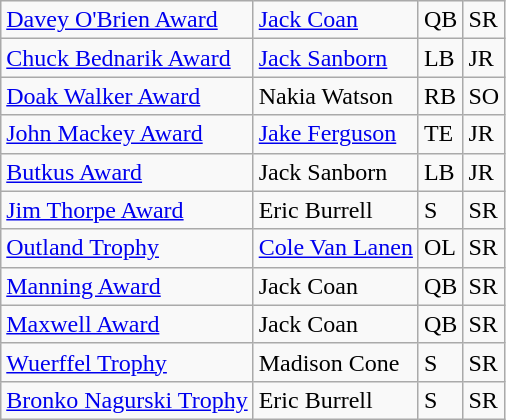<table class="wikitable">
<tr>
<td><a href='#'>Davey O'Brien Award</a></td>
<td><a href='#'>Jack Coan</a></td>
<td>QB</td>
<td>SR</td>
</tr>
<tr>
<td><a href='#'>Chuck Bednarik Award</a></td>
<td><a href='#'>Jack Sanborn</a></td>
<td>LB</td>
<td>JR</td>
</tr>
<tr>
<td><a href='#'>Doak Walker Award</a></td>
<td>Nakia Watson</td>
<td>RB</td>
<td>SO</td>
</tr>
<tr>
<td><a href='#'>John Mackey Award</a></td>
<td><a href='#'>Jake Ferguson</a></td>
<td>TE</td>
<td>JR</td>
</tr>
<tr>
<td><a href='#'>Butkus Award</a></td>
<td>Jack Sanborn</td>
<td>LB</td>
<td>JR</td>
</tr>
<tr>
<td><a href='#'>Jim Thorpe Award</a></td>
<td>Eric Burrell</td>
<td>S</td>
<td>SR</td>
</tr>
<tr>
<td><a href='#'>Outland Trophy</a></td>
<td><a href='#'>Cole Van Lanen</a></td>
<td>OL</td>
<td>SR</td>
</tr>
<tr>
<td><a href='#'>Manning Award</a></td>
<td>Jack Coan</td>
<td>QB</td>
<td>SR</td>
</tr>
<tr>
<td><a href='#'>Maxwell Award</a></td>
<td>Jack Coan</td>
<td>QB</td>
<td>SR</td>
</tr>
<tr>
<td><a href='#'>Wuerffel Trophy</a></td>
<td>Madison Cone</td>
<td>S</td>
<td>SR</td>
</tr>
<tr>
<td><a href='#'>Bronko Nagurski Trophy</a></td>
<td>Eric Burrell</td>
<td>S</td>
<td>SR</td>
</tr>
</table>
